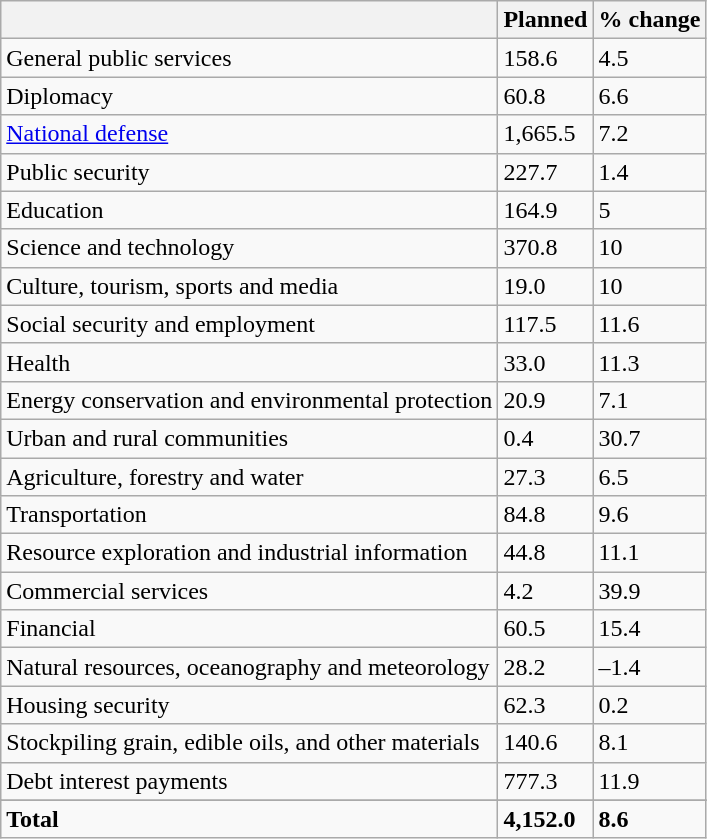<table class="wikitable sortable">
<tr>
<th></th>
<th>Planned</th>
<th>% change</th>
</tr>
<tr>
<td>General public services</td>
<td>158.6</td>
<td>4.5</td>
</tr>
<tr>
<td>Diplomacy</td>
<td>60.8</td>
<td>6.6</td>
</tr>
<tr>
<td><a href='#'>National defense</a></td>
<td>1,665.5</td>
<td>7.2</td>
</tr>
<tr>
<td>Public security</td>
<td>227.7</td>
<td>1.4</td>
</tr>
<tr>
<td>Education</td>
<td>164.9</td>
<td>5</td>
</tr>
<tr>
<td>Science and technology</td>
<td>370.8</td>
<td>10</td>
</tr>
<tr>
<td>Culture, tourism, sports and media</td>
<td>19.0</td>
<td>10</td>
</tr>
<tr>
<td>Social security and employment</td>
<td>117.5</td>
<td>11.6</td>
</tr>
<tr>
<td>Health</td>
<td>33.0</td>
<td>11.3</td>
</tr>
<tr>
<td>Energy conservation and environmental protection</td>
<td>20.9</td>
<td>7.1</td>
</tr>
<tr>
<td>Urban and rural communities</td>
<td>0.4</td>
<td>30.7</td>
</tr>
<tr>
<td>Agriculture, forestry and water</td>
<td>27.3</td>
<td>6.5</td>
</tr>
<tr>
<td>Transportation</td>
<td>84.8</td>
<td>9.6</td>
</tr>
<tr>
<td>Resource exploration and industrial information</td>
<td>44.8</td>
<td>11.1</td>
</tr>
<tr>
<td>Commercial services</td>
<td>4.2</td>
<td>39.9</td>
</tr>
<tr>
<td>Financial</td>
<td>60.5</td>
<td>15.4</td>
</tr>
<tr>
<td>Natural resources, oceanography and meteorology</td>
<td>28.2</td>
<td>–1.4</td>
</tr>
<tr>
<td>Housing security</td>
<td>62.3</td>
<td>0.2</td>
</tr>
<tr>
<td>Stockpiling grain, edible oils, and other materials</td>
<td>140.6</td>
<td>8.1</td>
</tr>
<tr>
<td>Debt interest payments</td>
<td>777.3</td>
<td>11.9</td>
</tr>
<tr>
</tr>
<tr class="sortbottom">
<td><strong>Total</strong></td>
<td><strong>4,152.0</strong></td>
<td><strong>8.6</strong></td>
</tr>
</table>
